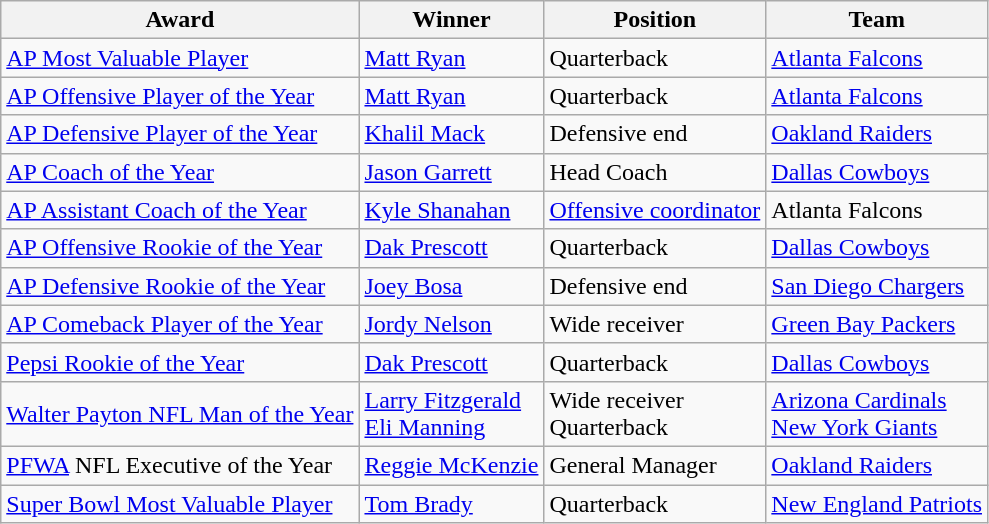<table class="wikitable">
<tr>
<th>Award</th>
<th>Winner</th>
<th>Position</th>
<th>Team</th>
</tr>
<tr>
<td><a href='#'>AP Most Valuable Player</a></td>
<td><a href='#'>Matt Ryan</a></td>
<td>Quarterback</td>
<td><a href='#'>Atlanta Falcons</a></td>
</tr>
<tr>
<td><a href='#'>AP Offensive Player of the Year</a></td>
<td><a href='#'>Matt Ryan</a></td>
<td>Quarterback</td>
<td><a href='#'>Atlanta Falcons</a></td>
</tr>
<tr>
<td><a href='#'>AP Defensive Player of the Year</a></td>
<td><a href='#'>Khalil Mack</a></td>
<td>Defensive end</td>
<td><a href='#'>Oakland Raiders</a></td>
</tr>
<tr>
<td><a href='#'>AP Coach of the Year</a></td>
<td><a href='#'>Jason Garrett</a></td>
<td>Head Coach</td>
<td><a href='#'>Dallas Cowboys</a></td>
</tr>
<tr>
<td><a href='#'>AP Assistant Coach of the Year</a></td>
<td><a href='#'>Kyle Shanahan</a></td>
<td><a href='#'>Offensive coordinator</a></td>
<td>Atlanta Falcons</td>
</tr>
<tr>
<td><a href='#'>AP Offensive Rookie of the Year</a></td>
<td><a href='#'>Dak Prescott</a></td>
<td>Quarterback</td>
<td><a href='#'>Dallas Cowboys</a></td>
</tr>
<tr>
<td><a href='#'>AP Defensive Rookie of the Year</a></td>
<td><a href='#'>Joey Bosa</a></td>
<td>Defensive end</td>
<td><a href='#'>San Diego Chargers</a></td>
</tr>
<tr>
<td><a href='#'>AP Comeback Player of the Year</a></td>
<td><a href='#'>Jordy Nelson</a></td>
<td>Wide receiver</td>
<td><a href='#'>Green Bay Packers</a></td>
</tr>
<tr>
<td><a href='#'>Pepsi Rookie of the Year</a></td>
<td><a href='#'>Dak Prescott</a></td>
<td>Quarterback</td>
<td><a href='#'>Dallas Cowboys</a></td>
</tr>
<tr>
<td><a href='#'>Walter Payton NFL Man of the Year</a></td>
<td><a href='#'>Larry Fitzgerald</a><br><a href='#'>Eli Manning</a></td>
<td>Wide receiver<br>Quarterback</td>
<td><a href='#'>Arizona Cardinals</a><br><a href='#'>New York Giants</a></td>
</tr>
<tr>
<td><a href='#'>PFWA</a> NFL Executive of the Year</td>
<td><a href='#'>Reggie McKenzie</a></td>
<td>General Manager</td>
<td><a href='#'>Oakland Raiders</a></td>
</tr>
<tr>
<td><a href='#'>Super Bowl Most Valuable Player</a></td>
<td><a href='#'>Tom Brady</a></td>
<td>Quarterback</td>
<td><a href='#'>New England Patriots</a></td>
</tr>
</table>
